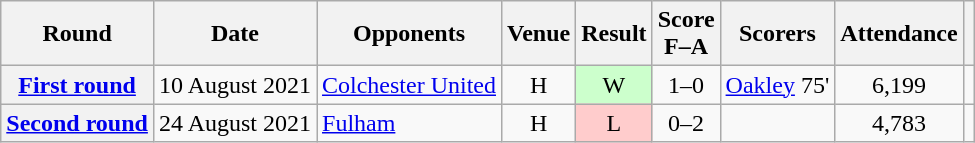<table class="wikitable plainrowheaders" style=text-align:center>
<tr>
<th scope=col>Round</th>
<th scope=col>Date</th>
<th scope=col>Opponents</th>
<th scope=col>Venue</th>
<th scope=col>Result</th>
<th scope=col>Score<br>F–A</th>
<th scope=col>Scorers</th>
<th scope=col>Attendance</th>
<th scope=col></th>
</tr>
<tr>
<th scope=row><a href='#'>First round</a></th>
<td style=text-align:left>10 August 2021</td>
<td style=text-align:left><a href='#'>Colchester United</a></td>
<td>H</td>
<td style=background:#cfc>W</td>
<td>1–0</td>
<td style=text-align:left><a href='#'>Oakley</a> 75'</td>
<td>6,199</td>
<td></td>
</tr>
<tr>
<th scope=row><a href='#'>Second round</a></th>
<td style=text-align:left>24 August 2021</td>
<td style=text-align:left><a href='#'>Fulham</a></td>
<td>H</td>
<td style=background:#fcc>L</td>
<td>0–2</td>
<td></td>
<td>4,783</td>
<td></td>
</tr>
</table>
